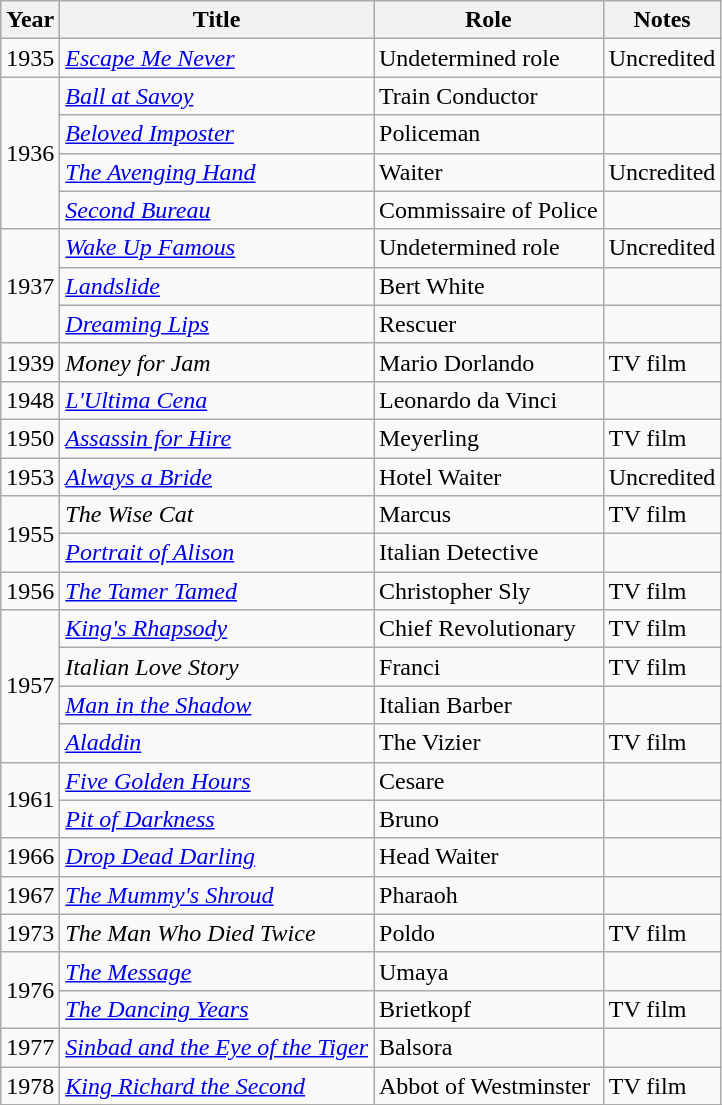<table class="wikitable sortable">
<tr>
<th>Year</th>
<th>Title</th>
<th>Role</th>
<th>Notes</th>
</tr>
<tr>
<td>1935</td>
<td><em><a href='#'>Escape Me Never</a></em></td>
<td>Undetermined role</td>
<td>Uncredited</td>
</tr>
<tr>
<td rowspan="4">1936</td>
<td><em><a href='#'>Ball at Savoy</a></em></td>
<td>Train Conductor</td>
<td></td>
</tr>
<tr>
<td><em><a href='#'>Beloved Imposter</a></em></td>
<td>Policeman</td>
<td></td>
</tr>
<tr>
<td><em><a href='#'>The Avenging Hand</a></em></td>
<td>Waiter</td>
<td>Uncredited</td>
</tr>
<tr>
<td><em><a href='#'>Second Bureau</a></em></td>
<td>Commissaire of Police</td>
<td></td>
</tr>
<tr>
<td rowspan="3">1937</td>
<td><em><a href='#'>Wake Up Famous</a></em></td>
<td>Undetermined role</td>
<td>Uncredited</td>
</tr>
<tr>
<td><em><a href='#'>Landslide</a></em></td>
<td>Bert White</td>
<td></td>
</tr>
<tr>
<td><em><a href='#'>Dreaming Lips</a></em></td>
<td>Rescuer</td>
<td></td>
</tr>
<tr>
<td>1939</td>
<td><em>Money for Jam</em></td>
<td>Mario Dorlando</td>
<td>TV film</td>
</tr>
<tr>
<td>1948</td>
<td><em><a href='#'>L'Ultima Cena</a></em></td>
<td>Leonardo da Vinci</td>
<td></td>
</tr>
<tr>
<td>1950</td>
<td><em><a href='#'>Assassin for Hire</a></em></td>
<td>Meyerling</td>
<td>TV film</td>
</tr>
<tr>
<td>1953</td>
<td><em><a href='#'>Always a Bride</a></em></td>
<td>Hotel Waiter</td>
<td>Uncredited</td>
</tr>
<tr>
<td rowspan="2">1955</td>
<td><em>The Wise Cat</em></td>
<td>Marcus</td>
<td>TV film</td>
</tr>
<tr>
<td><em><a href='#'>Portrait of Alison</a></em></td>
<td>Italian Detective</td>
<td></td>
</tr>
<tr>
<td>1956</td>
<td><em><a href='#'>The Tamer Tamed</a></em></td>
<td>Christopher Sly</td>
<td>TV film</td>
</tr>
<tr>
<td rowspan="4">1957</td>
<td><em><a href='#'>King's Rhapsody</a></em></td>
<td>Chief Revolutionary</td>
<td>TV film</td>
</tr>
<tr>
<td><em>Italian Love Story</em></td>
<td>Franci</td>
<td>TV film</td>
</tr>
<tr>
<td><em><a href='#'>Man in the Shadow</a></em></td>
<td>Italian Barber</td>
<td></td>
</tr>
<tr>
<td><em><a href='#'>Aladdin</a></em></td>
<td>The Vizier</td>
<td>TV film</td>
</tr>
<tr>
<td rowspan="2">1961</td>
<td><em><a href='#'>Five Golden Hours</a></em></td>
<td>Cesare</td>
<td></td>
</tr>
<tr>
<td><em><a href='#'>Pit of Darkness</a></em></td>
<td>Bruno</td>
<td></td>
</tr>
<tr>
<td>1966</td>
<td><em><a href='#'>Drop Dead Darling</a></em></td>
<td>Head Waiter</td>
<td></td>
</tr>
<tr>
<td>1967</td>
<td><em><a href='#'>The Mummy's Shroud</a></em></td>
<td>Pharaoh</td>
<td></td>
</tr>
<tr>
<td>1973</td>
<td><em>The Man Who Died Twice</em></td>
<td>Poldo</td>
<td>TV film</td>
</tr>
<tr>
<td rowspan="2">1976</td>
<td><em><a href='#'>The Message</a></em></td>
<td>Umaya</td>
<td></td>
</tr>
<tr>
<td><em><a href='#'>The Dancing Years</a></em></td>
<td>Brietkopf</td>
<td>TV film</td>
</tr>
<tr>
<td>1977</td>
<td><em><a href='#'>Sinbad and the Eye of the Tiger</a></em></td>
<td>Balsora</td>
<td></td>
</tr>
<tr>
<td>1978</td>
<td><em><a href='#'>King Richard the Second</a></em></td>
<td>Abbot of Westminster</td>
<td>TV film</td>
</tr>
<tr>
</tr>
</table>
